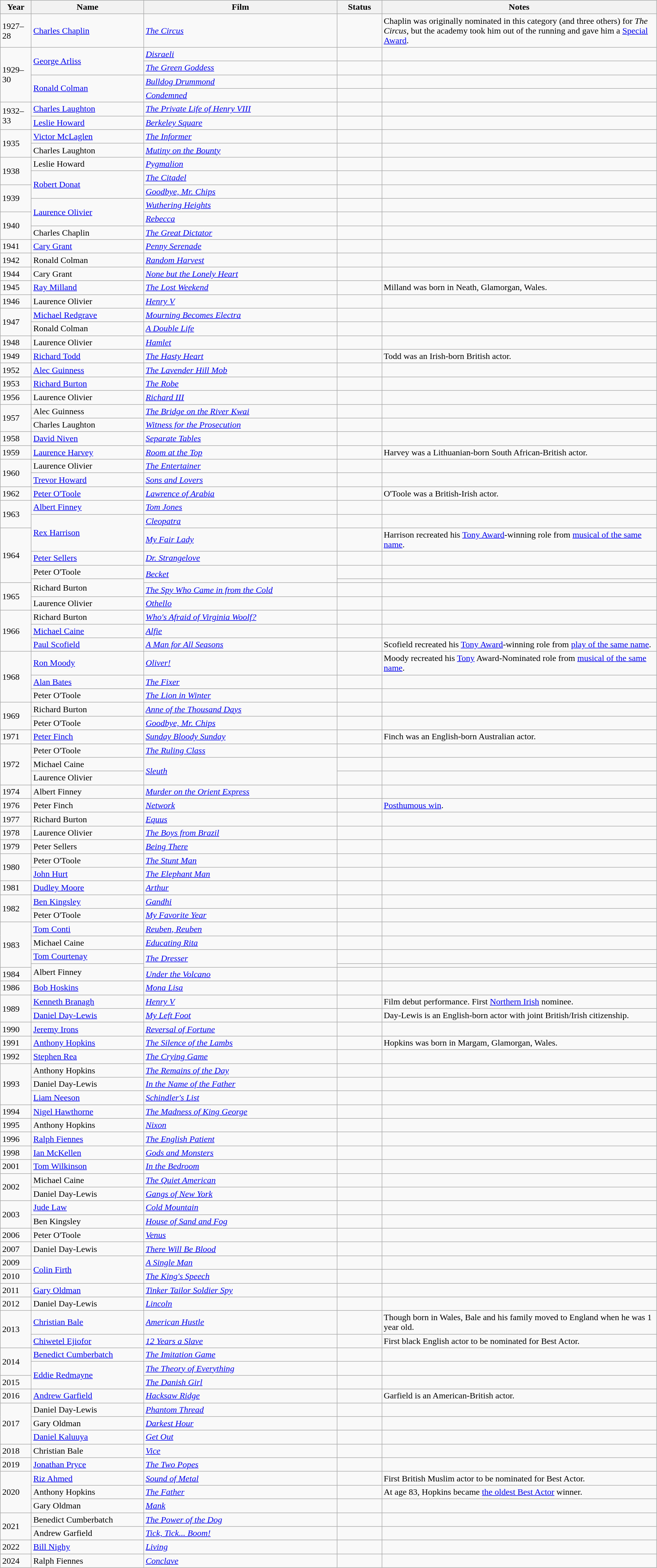<table class="wikitable">
<tr style="background:#ebf5ff;">
<th style="width:050px;">Year</th>
<th style="width:200px;">Name</th>
<th style="width:350px;">Film</th>
<th style="width:075px;">Status</th>
<th style="width:500px;">Notes</th>
</tr>
<tr>
<td>1927–28</td>
<td><a href='#'>Charles Chaplin</a></td>
<td><em><a href='#'>The Circus</a></em></td>
<td></td>
<td>Chaplin was originally nominated in this category (and three others) for <em>The Circus</em>, but the academy took him out of the running and gave him a <a href='#'>Special Award</a>.</td>
</tr>
<tr>
<td rowspan="4">1929–30</td>
<td rowspan="2"><a href='#'>George Arliss</a></td>
<td><em><a href='#'>Disraeli</a></em></td>
<td></td>
<td></td>
</tr>
<tr>
<td><em><a href='#'>The Green Goddess</a></em></td>
<td></td>
<td></td>
</tr>
<tr>
<td rowspan="2"><a href='#'>Ronald Colman</a></td>
<td><em><a href='#'>Bulldog Drummond</a></em></td>
<td></td>
<td></td>
</tr>
<tr>
<td><em><a href='#'>Condemned</a></em></td>
<td></td>
<td></td>
</tr>
<tr>
<td rowspan="2">1932–33</td>
<td><a href='#'>Charles Laughton</a></td>
<td><em><a href='#'>The Private Life of Henry VIII</a></em></td>
<td></td>
<td></td>
</tr>
<tr>
<td><a href='#'>Leslie Howard</a></td>
<td><em><a href='#'>Berkeley Square</a></em></td>
<td></td>
<td></td>
</tr>
<tr>
<td rowspan="2">1935</td>
<td><a href='#'>Victor McLaglen</a></td>
<td><em><a href='#'>The Informer</a></em></td>
<td></td>
<td></td>
</tr>
<tr>
<td>Charles Laughton</td>
<td><em><a href='#'>Mutiny on the Bounty</a></em></td>
<td></td>
<td></td>
</tr>
<tr>
<td rowspan="2">1938</td>
<td>Leslie Howard</td>
<td><em><a href='#'>Pygmalion</a></em></td>
<td></td>
<td></td>
</tr>
<tr>
<td rowspan="2"><a href='#'>Robert Donat</a></td>
<td><em><a href='#'>The Citadel</a></em></td>
<td></td>
<td></td>
</tr>
<tr>
<td rowspan="2">1939</td>
<td><em><a href='#'>Goodbye, Mr. Chips</a></em></td>
<td></td>
<td></td>
</tr>
<tr>
<td rowspan="2"><a href='#'>Laurence Olivier</a></td>
<td><em><a href='#'>Wuthering Heights</a></em></td>
<td></td>
<td></td>
</tr>
<tr>
<td rowspan="2">1940</td>
<td><em><a href='#'>Rebecca</a></em></td>
<td></td>
<td></td>
</tr>
<tr>
<td>Charles Chaplin</td>
<td><em><a href='#'>The Great Dictator</a></em></td>
<td></td>
<td></td>
</tr>
<tr>
<td>1941</td>
<td><a href='#'>Cary Grant</a></td>
<td><em><a href='#'>Penny Serenade</a></em></td>
<td></td>
<td></td>
</tr>
<tr>
<td>1942</td>
<td>Ronald Colman</td>
<td><em><a href='#'>Random Harvest</a></em></td>
<td></td>
<td></td>
</tr>
<tr>
<td>1944</td>
<td>Cary Grant</td>
<td><em><a href='#'>None but the Lonely Heart</a></em></td>
<td></td>
<td></td>
</tr>
<tr>
<td>1945</td>
<td><a href='#'>Ray Milland</a></td>
<td><em><a href='#'>The Lost Weekend</a></em></td>
<td></td>
<td>Milland was born in Neath, Glamorgan, Wales.</td>
</tr>
<tr>
<td>1946</td>
<td>Laurence Olivier</td>
<td><em><a href='#'>Henry V</a></em></td>
<td></td>
<td></td>
</tr>
<tr>
<td rowspan="2">1947</td>
<td><a href='#'>Michael Redgrave</a></td>
<td><a href='#'><em>Mourning Becomes Electra</em></a></td>
<td></td>
<td></td>
</tr>
<tr>
<td>Ronald Colman</td>
<td><em><a href='#'>A Double Life</a></em></td>
<td></td>
<td></td>
</tr>
<tr>
<td>1948</td>
<td>Laurence Olivier</td>
<td><em><a href='#'>Hamlet</a></em></td>
<td></td>
<td></td>
</tr>
<tr>
<td>1949</td>
<td><a href='#'>Richard Todd</a></td>
<td><em><a href='#'>The Hasty Heart</a></em></td>
<td></td>
<td>Todd was an Irish-born British actor.</td>
</tr>
<tr>
<td>1952</td>
<td><a href='#'>Alec Guinness</a></td>
<td><em><a href='#'>The Lavender Hill Mob</a></em></td>
<td></td>
<td></td>
</tr>
<tr>
<td>1953</td>
<td><a href='#'>Richard Burton</a></td>
<td><a href='#'><em>The Robe</em></a></td>
<td></td>
<td></td>
</tr>
<tr>
<td>1956</td>
<td>Laurence Olivier</td>
<td><em><a href='#'>Richard III</a></em></td>
<td></td>
<td></td>
</tr>
<tr>
<td rowspan="2">1957</td>
<td>Alec Guinness</td>
<td><em><a href='#'>The Bridge on the River Kwai</a></em></td>
<td></td>
<td></td>
</tr>
<tr>
<td>Charles Laughton</td>
<td><em><a href='#'>Witness for the Prosecution</a></em></td>
<td></td>
<td></td>
</tr>
<tr>
<td>1958</td>
<td><a href='#'>David Niven</a></td>
<td><em><a href='#'>Separate Tables</a></em></td>
<td></td>
<td></td>
</tr>
<tr>
<td>1959</td>
<td><a href='#'>Laurence Harvey</a></td>
<td><a href='#'><em>Room at the Top</em></a></td>
<td></td>
<td>Harvey was a Lithuanian-born South African-British actor.</td>
</tr>
<tr>
<td rowspan="2">1960</td>
<td>Laurence Olivier</td>
<td><em><a href='#'>The Entertainer</a></em></td>
<td></td>
<td></td>
</tr>
<tr>
<td><a href='#'>Trevor Howard</a></td>
<td><em><a href='#'>Sons and Lovers</a></em></td>
<td></td>
<td></td>
</tr>
<tr>
<td>1962</td>
<td><a href='#'>Peter O'Toole</a></td>
<td><a href='#'><em>Lawrence of Arabia</em></a></td>
<td></td>
<td>O'Toole was a British-Irish actor.</td>
</tr>
<tr>
<td rowspan="2">1963</td>
<td><a href='#'>Albert Finney</a></td>
<td><em><a href='#'>Tom Jones</a></em></td>
<td></td>
<td></td>
</tr>
<tr>
<td rowspan="2"><a href='#'>Rex Harrison</a></td>
<td><em><a href='#'>Cleopatra</a></em></td>
<td></td>
<td></td>
</tr>
<tr>
<td rowspan="4">1964</td>
<td><em><a href='#'>My Fair Lady</a></em></td>
<td></td>
<td>Harrison recreated his <a href='#'>Tony Award</a>-winning role from <a href='#'>musical of the same name</a>.</td>
</tr>
<tr>
<td><a href='#'>Peter Sellers</a></td>
<td><em><a href='#'>Dr. Strangelove</a></em></td>
<td></td>
<td></td>
</tr>
<tr>
<td>Peter O'Toole</td>
<td rowspan="2"><em><a href='#'>Becket</a></em></td>
<td></td>
<td></td>
</tr>
<tr>
<td rowspan="2">Richard Burton</td>
<td></td>
<td></td>
</tr>
<tr>
<td rowspan="2">1965</td>
<td><a href='#'><em>The Spy Who Came in from the Cold</em></a></td>
<td></td>
<td></td>
</tr>
<tr>
<td>Laurence Olivier</td>
<td><em><a href='#'>Othello</a></em></td>
<td></td>
<td></td>
</tr>
<tr>
<td rowspan="3">1966</td>
<td>Richard Burton</td>
<td><a href='#'><em>Who's Afraid of Virginia Woolf?</em></a></td>
<td></td>
<td></td>
</tr>
<tr>
<td><a href='#'>Michael Caine</a></td>
<td><em><a href='#'>Alfie</a></em></td>
<td></td>
<td></td>
</tr>
<tr>
<td><a href='#'>Paul Scofield</a></td>
<td><em><a href='#'>A Man for All Seasons</a></em></td>
<td></td>
<td>Scofield recreated his <a href='#'>Tony Award</a>-winning role from <a href='#'>play of the same name</a>.</td>
</tr>
<tr>
<td rowspan="3">1968</td>
<td><a href='#'>Ron Moody</a></td>
<td><em><a href='#'>Oliver!</a></em></td>
<td></td>
<td>Moody recreated his <a href='#'>Tony</a> Award-Nominated role from <a href='#'>musical of the same name</a>.</td>
</tr>
<tr>
<td><a href='#'>Alan Bates</a></td>
<td><a href='#'><em>The Fixer</em></a></td>
<td></td>
<td></td>
</tr>
<tr>
<td>Peter O'Toole</td>
<td><a href='#'><em>The Lion in Winter</em></a></td>
<td></td>
<td></td>
</tr>
<tr>
<td rowspan="2">1969</td>
<td>Richard Burton</td>
<td><em><a href='#'>Anne of the Thousand Days</a></em></td>
<td></td>
<td></td>
</tr>
<tr>
<td>Peter O'Toole</td>
<td><a href='#'><em>Goodbye, Mr. Chips</em></a></td>
<td></td>
<td></td>
</tr>
<tr>
<td>1971</td>
<td><a href='#'>Peter Finch</a></td>
<td><a href='#'><em>Sunday Bloody Sunday</em></a></td>
<td></td>
<td>Finch was an English-born Australian actor.</td>
</tr>
<tr>
<td rowspan="3">1972</td>
<td>Peter O'Toole</td>
<td><a href='#'><em>The Ruling Class</em></a></td>
<td></td>
<td></td>
</tr>
<tr>
<td>Michael Caine</td>
<td rowspan="2"><em><a href='#'>Sleuth</a></em></td>
<td></td>
<td></td>
</tr>
<tr>
<td>Laurence Olivier</td>
<td></td>
<td></td>
</tr>
<tr>
<td>1974</td>
<td>Albert Finney</td>
<td><em><a href='#'>Murder on the Orient Express</a></em></td>
<td></td>
<td></td>
</tr>
<tr>
<td>1976</td>
<td>Peter Finch</td>
<td><a href='#'><em>Network</em></a></td>
<td></td>
<td><a href='#'>Posthumous win</a>.</td>
</tr>
<tr>
<td>1977</td>
<td>Richard Burton</td>
<td><a href='#'><em>Equus</em></a></td>
<td></td>
<td></td>
</tr>
<tr>
<td>1978</td>
<td>Laurence Olivier</td>
<td><a href='#'><em>The Boys from Brazil</em></a></td>
<td></td>
<td></td>
</tr>
<tr>
<td>1979</td>
<td>Peter Sellers</td>
<td><em><a href='#'>Being There</a></em></td>
<td></td>
<td></td>
</tr>
<tr>
<td rowspan="2">1980</td>
<td>Peter O'Toole</td>
<td><em><a href='#'>The Stunt Man</a></em></td>
<td></td>
<td></td>
</tr>
<tr>
<td><a href='#'>John Hurt</a></td>
<td><em><a href='#'>The Elephant Man</a></em></td>
<td></td>
<td></td>
</tr>
<tr>
<td>1981</td>
<td><a href='#'>Dudley Moore</a></td>
<td><em><a href='#'>Arthur</a></em></td>
<td></td>
<td></td>
</tr>
<tr>
<td rowspan="2">1982</td>
<td><a href='#'>Ben Kingsley</a></td>
<td><em><a href='#'>Gandhi</a></em></td>
<td></td>
<td></td>
</tr>
<tr>
<td>Peter O'Toole</td>
<td><em><a href='#'>My Favorite Year</a></em></td>
<td></td>
<td></td>
</tr>
<tr>
<td rowspan="4">1983</td>
<td><a href='#'>Tom Conti</a></td>
<td><em><a href='#'>Reuben, Reuben</a></em></td>
<td></td>
<td></td>
</tr>
<tr>
<td>Michael Caine</td>
<td><em><a href='#'>Educating Rita</a></em></td>
<td></td>
<td></td>
</tr>
<tr>
<td><a href='#'>Tom Courtenay</a></td>
<td rowspan="2"><em><a href='#'>The Dresser</a></em></td>
<td></td>
<td></td>
</tr>
<tr>
<td rowspan="2">Albert Finney</td>
<td></td>
<td></td>
</tr>
<tr>
<td>1984</td>
<td><em><a href='#'>Under the Volcano</a></em></td>
<td></td>
<td></td>
</tr>
<tr>
<td>1986</td>
<td><a href='#'>Bob Hoskins</a></td>
<td><em><a href='#'>Mona Lisa</a></em></td>
<td></td>
<td></td>
</tr>
<tr>
<td rowspan="2">1989</td>
<td><a href='#'>Kenneth Branagh</a></td>
<td><a href='#'><em>Henry V</em></a></td>
<td></td>
<td>Film debut performance. First <a href='#'>Northern Irish</a> nominee.</td>
</tr>
<tr>
<td><a href='#'>Daniel Day-Lewis</a></td>
<td><em><a href='#'>My Left Foot</a></em></td>
<td></td>
<td>Day-Lewis is an English-born actor with joint British/Irish citizenship.</td>
</tr>
<tr>
<td>1990</td>
<td><a href='#'>Jeremy Irons</a></td>
<td><em><a href='#'>Reversal of Fortune</a></em></td>
<td></td>
<td></td>
</tr>
<tr>
<td>1991</td>
<td><a href='#'>Anthony Hopkins</a></td>
<td><em><a href='#'>The Silence of the Lambs</a></em></td>
<td></td>
<td>Hopkins was born in Margam, Glamorgan, Wales.</td>
</tr>
<tr>
<td>1992</td>
<td><a href='#'>Stephen Rea</a></td>
<td><em><a href='#'>The Crying Game</a></em></td>
<td></td>
<td></td>
</tr>
<tr>
<td rowspan="3">1993</td>
<td>Anthony Hopkins</td>
<td><a href='#'><em>The Remains of the Day</em></a></td>
<td></td>
<td></td>
</tr>
<tr>
<td>Daniel Day-Lewis</td>
<td><em><a href='#'>In the Name of the Father</a></em></td>
<td></td>
<td></td>
</tr>
<tr>
<td><a href='#'>Liam Neeson</a></td>
<td><em><a href='#'>Schindler's List</a></em></td>
<td></td>
<td></td>
</tr>
<tr>
<td>1994</td>
<td><a href='#'>Nigel Hawthorne</a></td>
<td><em><a href='#'>The Madness of King George</a></em></td>
<td></td>
<td></td>
</tr>
<tr>
<td>1995</td>
<td>Anthony Hopkins</td>
<td><a href='#'><em>Nixon</em></a></td>
<td></td>
<td></td>
</tr>
<tr>
<td>1996</td>
<td><a href='#'>Ralph Fiennes</a></td>
<td><em><a href='#'>The English Patient</a></em></td>
<td></td>
<td></td>
</tr>
<tr>
<td>1998</td>
<td><a href='#'>Ian McKellen</a></td>
<td><em><a href='#'>Gods and Monsters</a></em></td>
<td></td>
<td></td>
</tr>
<tr>
<td>2001</td>
<td><a href='#'>Tom Wilkinson</a></td>
<td><em><a href='#'>In the Bedroom</a></em></td>
<td></td>
<td></td>
</tr>
<tr>
<td rowspan="2">2002</td>
<td>Michael Caine</td>
<td><em><a href='#'>The Quiet American</a></em></td>
<td></td>
<td></td>
</tr>
<tr>
<td>Daniel Day-Lewis</td>
<td><em><a href='#'>Gangs of New York</a></em></td>
<td></td>
<td></td>
</tr>
<tr>
<td rowspan="2">2003</td>
<td><a href='#'>Jude Law</a></td>
<td><em><a href='#'>Cold Mountain</a></em></td>
<td></td>
<td></td>
</tr>
<tr>
<td>Ben Kingsley</td>
<td><em><a href='#'>House of Sand and Fog</a></em></td>
<td></td>
<td></td>
</tr>
<tr>
<td>2006</td>
<td>Peter O'Toole</td>
<td><a href='#'><em>Venus</em></a></td>
<td></td>
<td></td>
</tr>
<tr>
<td>2007</td>
<td>Daniel Day-Lewis</td>
<td><em><a href='#'>There Will Be Blood</a></em></td>
<td></td>
<td></td>
</tr>
<tr>
<td>2009</td>
<td rowspan="2"><a href='#'>Colin Firth</a></td>
<td><em><a href='#'>A Single Man</a></em></td>
<td></td>
<td></td>
</tr>
<tr>
<td>2010</td>
<td><em><a href='#'>The King's Speech</a></em></td>
<td></td>
<td></td>
</tr>
<tr>
<td>2011</td>
<td><a href='#'>Gary Oldman</a></td>
<td><em><a href='#'>Tinker Tailor Soldier Spy</a></em></td>
<td></td>
<td></td>
</tr>
<tr>
<td>2012</td>
<td>Daniel Day-Lewis</td>
<td><em><a href='#'>Lincoln</a></em></td>
<td></td>
<td></td>
</tr>
<tr>
<td rowspan=2>2013</td>
<td><a href='#'>Christian Bale</a></td>
<td><em><a href='#'>American Hustle</a></em></td>
<td></td>
<td>Though born in Wales, Bale and his family moved to England when he was 1 year old.</td>
</tr>
<tr>
<td><a href='#'>Chiwetel Ejiofor</a></td>
<td><em><a href='#'>12 Years a Slave</a></em></td>
<td></td>
<td>First black English actor to be nominated for Best Actor.</td>
</tr>
<tr>
<td rowspan=2>2014</td>
<td><a href='#'>Benedict Cumberbatch</a></td>
<td><em><a href='#'>The Imitation Game</a></em></td>
<td></td>
<td></td>
</tr>
<tr>
<td rowspan="2"><a href='#'>Eddie Redmayne</a></td>
<td><em><a href='#'>The Theory of Everything</a></em></td>
<td></td>
<td></td>
</tr>
<tr>
<td>2015</td>
<td><em><a href='#'>The Danish Girl</a></em></td>
<td></td>
<td></td>
</tr>
<tr>
<td>2016</td>
<td><a href='#'>Andrew Garfield</a></td>
<td><em><a href='#'>Hacksaw Ridge</a></em></td>
<td></td>
<td>Garfield is an American-British actor.</td>
</tr>
<tr>
<td rowspan="3">2017</td>
<td>Daniel Day-Lewis</td>
<td><em><a href='#'>Phantom Thread</a></em></td>
<td></td>
<td></td>
</tr>
<tr>
<td>Gary Oldman</td>
<td><em><a href='#'>Darkest Hour</a></em></td>
<td></td>
<td></td>
</tr>
<tr>
<td><a href='#'>Daniel Kaluuya</a></td>
<td><em><a href='#'>Get Out</a></em></td>
<td></td>
<td></td>
</tr>
<tr>
<td>2018</td>
<td>Christian Bale</td>
<td><a href='#'><em>Vice</em></a></td>
<td></td>
<td></td>
</tr>
<tr>
<td>2019</td>
<td><a href='#'>Jonathan Pryce</a></td>
<td><em><a href='#'>The Two Popes</a></em></td>
<td></td>
<td></td>
</tr>
<tr>
<td rowspan="3">2020</td>
<td><a href='#'>Riz Ahmed</a></td>
<td><em><a href='#'>Sound of Metal</a></em></td>
<td></td>
<td>First British Muslim actor to be nominated for Best Actor.</td>
</tr>
<tr>
<td>Anthony Hopkins</td>
<td><em><a href='#'>The Father</a></em></td>
<td></td>
<td>At age 83, Hopkins became <a href='#'>the oldest Best Actor</a> winner.</td>
</tr>
<tr>
<td>Gary Oldman</td>
<td><em><a href='#'>Mank</a></em></td>
<td></td>
<td></td>
</tr>
<tr>
<td rowspan="2">2021</td>
<td>Benedict Cumberbatch</td>
<td><em><a href='#'>The Power of the Dog</a></em></td>
<td></td>
<td></td>
</tr>
<tr>
<td>Andrew Garfield</td>
<td><em><a href='#'>Tick, Tick... Boom!</a></em></td>
<td></td>
<td></td>
</tr>
<tr>
<td>2022</td>
<td><a href='#'>Bill Nighy</a></td>
<td><em><a href='#'>Living</a></em></td>
<td></td>
<td></td>
</tr>
<tr>
<td>2024</td>
<td>Ralph Fiennes</td>
<td><em><a href='#'>Conclave</a></em></td>
<td></td>
<td></td>
</tr>
</table>
